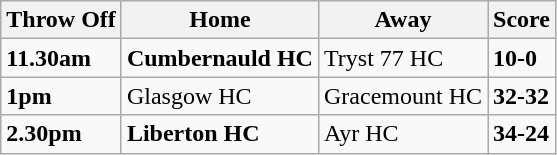<table class="wikitable">
<tr>
<th><strong>Throw Off</strong></th>
<th><strong>Home</strong></th>
<th><strong>Away</strong></th>
<th><strong>Score</strong></th>
</tr>
<tr>
<td><strong>11.30am</strong></td>
<td><strong>Cumbernauld HC</strong></td>
<td>Tryst 77 HC</td>
<td><strong>10-0</strong></td>
</tr>
<tr>
<td><strong>1pm</strong></td>
<td>Glasgow HC</td>
<td>Gracemount HC</td>
<td><strong>32-32</strong></td>
</tr>
<tr>
<td><strong>2.30pm</strong></td>
<td><strong>Liberton HC</strong></td>
<td>Ayr HC</td>
<td><strong>34-24</strong></td>
</tr>
</table>
